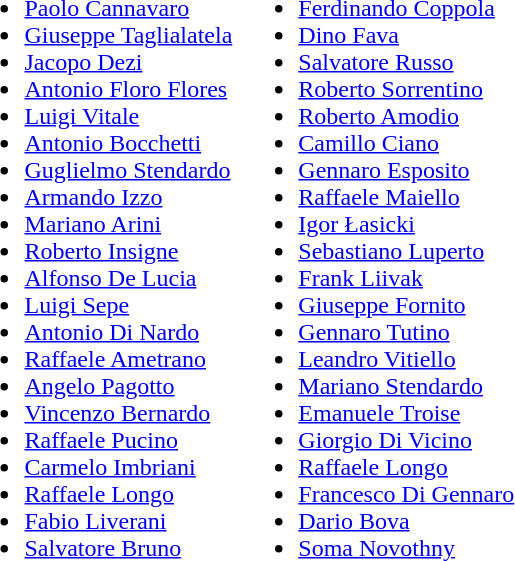<table width 100%>
<tr>
<td valign=top><br><ul><li> <a href='#'>Paolo Cannavaro</a></li><li> <a href='#'>Giuseppe Taglialatela</a></li><li> <a href='#'>Jacopo Dezi</a></li><li> <a href='#'>Antonio Floro Flores</a></li><li> <a href='#'>Luigi Vitale</a></li><li> <a href='#'>Antonio Bocchetti</a></li><li> <a href='#'>Guglielmo Stendardo</a></li><li> <a href='#'>Armando Izzo</a></li><li> <a href='#'>Mariano Arini</a></li><li> <a href='#'>Roberto Insigne</a></li><li> <a href='#'>Alfonso De Lucia</a></li><li> <a href='#'>Luigi Sepe</a></li><li> <a href='#'>Antonio Di Nardo</a></li><li> <a href='#'>Raffaele Ametrano</a></li><li> <a href='#'>Angelo Pagotto</a></li><li> <a href='#'>Vincenzo Bernardo</a></li><li> <a href='#'>Raffaele Pucino</a></li><li> <a href='#'>Carmelo Imbriani</a></li><li> <a href='#'>Raffaele Longo</a></li><li> <a href='#'>Fabio Liverani</a></li><li> <a href='#'>Salvatore Bruno</a></li></ul></td>
<td valign=top><br><ul><li> <a href='#'>Ferdinando Coppola</a></li><li> <a href='#'>Dino Fava</a></li><li> <a href='#'>Salvatore Russo</a></li><li> <a href='#'>Roberto Sorrentino</a></li><li> <a href='#'>Roberto Amodio</a></li><li> <a href='#'>Camillo Ciano</a></li><li> <a href='#'>Gennaro Esposito</a></li><li> <a href='#'>Raffaele Maiello</a></li><li> <a href='#'>Igor Łasicki</a></li><li> <a href='#'>Sebastiano Luperto</a></li><li> <a href='#'>Frank Liivak</a></li><li> <a href='#'>Giuseppe Fornito</a></li><li> <a href='#'>Gennaro Tutino</a></li><li> <a href='#'>Leandro Vitiello</a></li><li> <a href='#'>Mariano Stendardo</a></li><li> <a href='#'>Emanuele Troise</a></li><li> <a href='#'>Giorgio Di Vicino</a></li><li> <a href='#'>Raffaele Longo</a></li><li> <a href='#'>Francesco Di Gennaro</a></li><li> <a href='#'>Dario Bova</a></li><li> <a href='#'>Soma Novothny</a></li></ul></td>
</tr>
</table>
